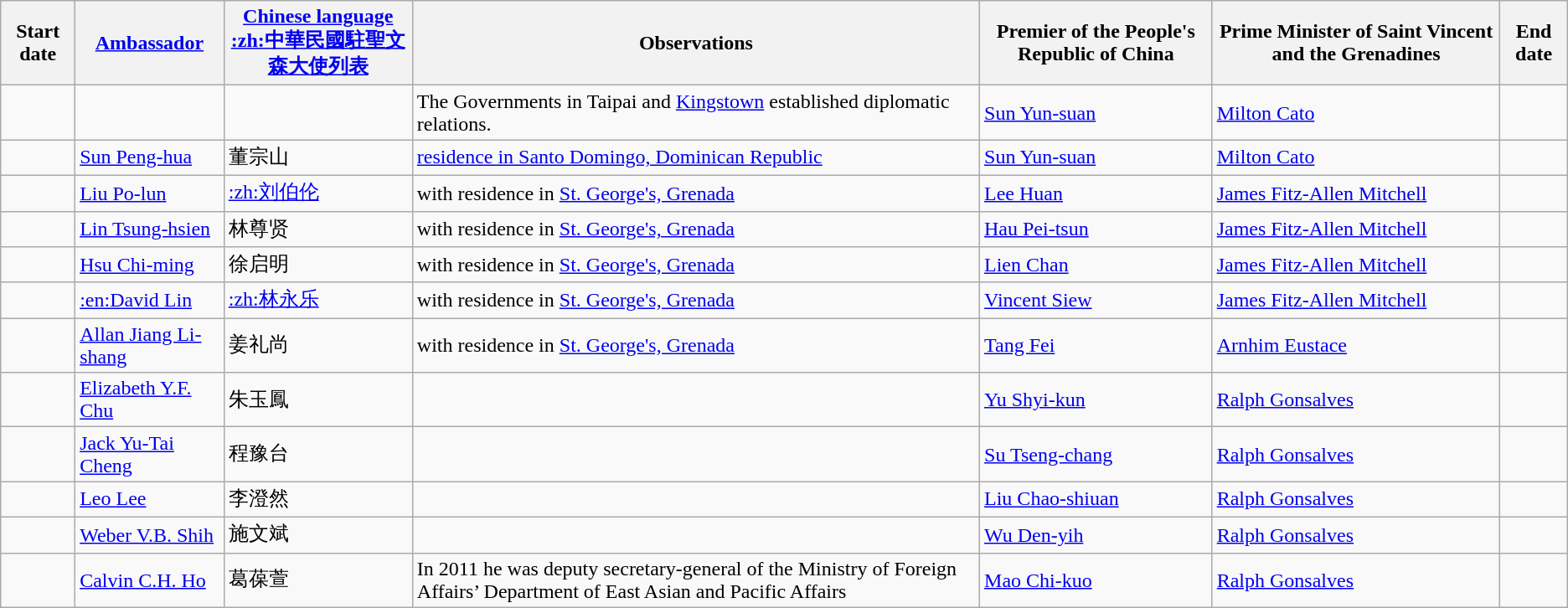<table class="wikitable sortable">
<tr>
<th>Start date</th>
<th><a href='#'>Ambassador</a></th>
<th><a href='#'>Chinese language</a><br><a href='#'>:zh:中華民國駐聖文森大使列表</a></th>
<th>Observations</th>
<th>Premier of the People's Republic of China</th>
<th>Prime Minister of Saint Vincent and the Grenadines</th>
<th>End date</th>
</tr>
<tr>
<td></td>
<td></td>
<td></td>
<td>The Governments in Taipai and <a href='#'>Kingstown</a> established diplomatic relations.</td>
<td><a href='#'>Sun Yun-suan</a></td>
<td><a href='#'>Milton Cato</a></td>
<td></td>
</tr>
<tr>
<td></td>
<td><a href='#'>Sun Peng-hua</a></td>
<td>董宗山</td>
<td><a href='#'>residence in Santo Domingo, Dominican Republic</a></td>
<td><a href='#'>Sun Yun-suan</a></td>
<td><a href='#'>Milton Cato</a></td>
<td></td>
</tr>
<tr>
<td></td>
<td><a href='#'>Liu Po-lun</a></td>
<td><a href='#'>:zh:刘伯伦</a></td>
<td>with residence in <a href='#'>St. George's, Grenada</a></td>
<td><a href='#'>Lee Huan</a></td>
<td><a href='#'>James Fitz-Allen Mitchell</a></td>
<td></td>
</tr>
<tr>
<td></td>
<td><a href='#'>Lin Tsung-hsien</a></td>
<td>林尊贤</td>
<td>with residence in <a href='#'>St. George's, Grenada</a></td>
<td><a href='#'>Hau Pei-tsun</a></td>
<td><a href='#'>James Fitz-Allen Mitchell</a></td>
<td></td>
</tr>
<tr>
<td></td>
<td><a href='#'>Hsu Chi-ming</a></td>
<td>徐启明</td>
<td>with residence in <a href='#'>St. George's, Grenada</a></td>
<td><a href='#'>Lien Chan</a></td>
<td><a href='#'>James Fitz-Allen Mitchell</a></td>
<td></td>
</tr>
<tr>
<td></td>
<td><a href='#'>:en:David Lin</a></td>
<td><a href='#'>:zh:林永乐</a></td>
<td>with residence in <a href='#'>St. George's, Grenada</a></td>
<td><a href='#'>Vincent Siew</a></td>
<td><a href='#'>James Fitz-Allen Mitchell</a></td>
<td></td>
</tr>
<tr>
<td></td>
<td><a href='#'>Allan Jiang Li-shang</a></td>
<td>姜礼尚</td>
<td>with residence in <a href='#'>St. George's, Grenada</a></td>
<td><a href='#'>Tang Fei</a></td>
<td><a href='#'>Arnhim Eustace</a></td>
<td></td>
</tr>
<tr>
<td></td>
<td><a href='#'>Elizabeth Y.F. Chu</a></td>
<td>朱玉鳳</td>
<td></td>
<td><a href='#'>Yu Shyi-kun</a></td>
<td><a href='#'>Ralph Gonsalves</a></td>
<td></td>
</tr>
<tr>
<td></td>
<td><a href='#'>Jack Yu-Tai Cheng</a></td>
<td>程豫台</td>
<td></td>
<td><a href='#'>Su Tseng-chang</a></td>
<td><a href='#'>Ralph Gonsalves</a></td>
<td></td>
</tr>
<tr>
<td></td>
<td><a href='#'>Leo Lee</a></td>
<td>李澄然</td>
<td></td>
<td><a href='#'>Liu Chao-shiuan</a></td>
<td><a href='#'>Ralph Gonsalves</a></td>
<td></td>
</tr>
<tr>
<td></td>
<td><a href='#'>Weber V.B. Shih</a></td>
<td>施文斌</td>
<td></td>
<td><a href='#'>Wu Den-yih</a></td>
<td><a href='#'>Ralph Gonsalves</a></td>
<td></td>
</tr>
<tr>
<td></td>
<td><a href='#'>Calvin C.H. Ho</a></td>
<td>葛葆萱</td>
<td>In 2011 he was deputy secretary-general of the Ministry of Foreign Affairs’ Department of East Asian and Pacific Affairs</td>
<td><a href='#'>Mao Chi-kuo</a></td>
<td><a href='#'>Ralph Gonsalves</a></td>
<td></td>
</tr>
</table>
